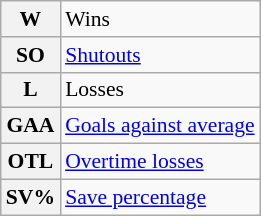<table class="wikitable" style="font-size:90%;">
<tr>
<th>W</th>
<td>Wins</td>
</tr>
<tr>
<th>SO</th>
<td><a href='#'>Shutouts</a></td>
</tr>
<tr>
<th>L</th>
<td>Losses</td>
</tr>
<tr>
<th>GAA</th>
<td><a href='#'>Goals against average</a></td>
</tr>
<tr>
<th>OTL </th>
<td><a href='#'>Overtime losses</a></td>
</tr>
<tr>
<th>SV% </th>
<td><a href='#'>Save percentage</a></td>
</tr>
</table>
